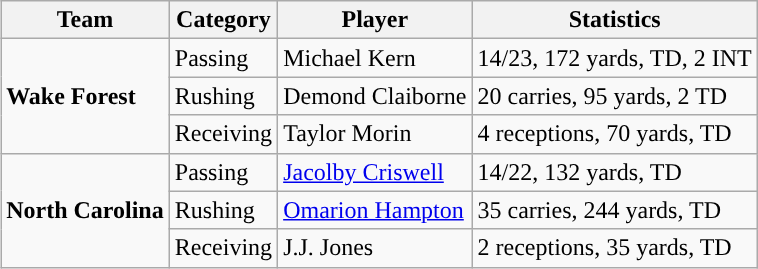<table class="wikitable" style="float: right;">
<tr>
<th>Team</th>
<th>Category</th>
<th>Player</th>
<th>Statistics</th>
</tr>
<tr>
<td rowspan=3><strong>Wake Forest</strong></td>
<td>Passing</td>
<td>Michael Kern</td>
<td>14/23, 172 yards, TD, 2 INT</td>
</tr>
<tr>
<td>Rushing</td>
<td>Demond Claiborne</td>
<td>20 carries, 95 yards, 2 TD</td>
</tr>
<tr>
<td>Receiving</td>
<td>Taylor Morin</td>
<td>4 receptions, 70 yards, TD</td>
</tr>
<tr>
<td rowspan=3><strong>North Carolina</strong></td>
<td>Passing</td>
<td><a href='#'>Jacolby Criswell</a></td>
<td>14/22, 132 yards, TD</td>
</tr>
<tr>
<td>Rushing</td>
<td><a href='#'>Omarion Hampton</a></td>
<td>35 carries, 244 yards, TD</td>
</tr>
<tr>
<td>Receiving</td>
<td>J.J. Jones</td>
<td>2 receptions, 35 yards, TD</td>
</tr>
</table>
